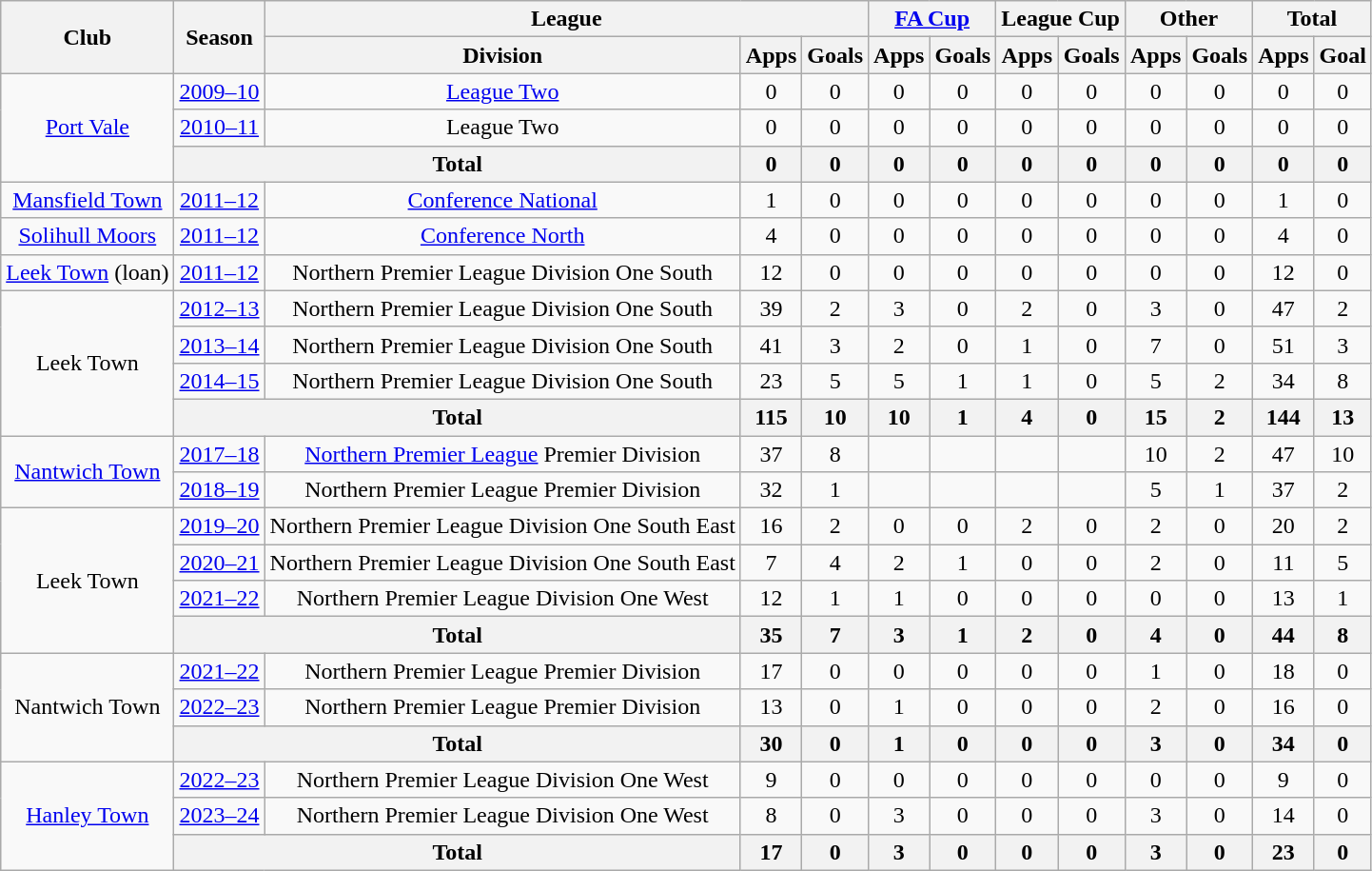<table class="wikitable" style="text-align:center">
<tr>
<th rowspan="2">Club</th>
<th rowspan="2">Season</th>
<th colspan="3">League</th>
<th colspan="2"><a href='#'>FA Cup</a></th>
<th colspan="2">League Cup</th>
<th colspan="2">Other</th>
<th colspan="2">Total</th>
</tr>
<tr>
<th>Division</th>
<th>Apps</th>
<th>Goals</th>
<th>Apps</th>
<th>Goals</th>
<th>Apps</th>
<th>Goals</th>
<th>Apps</th>
<th>Goals</th>
<th>Apps</th>
<th>Goal</th>
</tr>
<tr>
<td rowspan="3"><a href='#'>Port Vale</a></td>
<td><a href='#'>2009–10</a></td>
<td><a href='#'>League Two</a></td>
<td>0</td>
<td>0</td>
<td>0</td>
<td>0</td>
<td>0</td>
<td>0</td>
<td>0</td>
<td>0</td>
<td>0</td>
<td>0</td>
</tr>
<tr>
<td><a href='#'>2010–11</a></td>
<td>League Two</td>
<td>0</td>
<td>0</td>
<td>0</td>
<td>0</td>
<td>0</td>
<td>0</td>
<td>0</td>
<td>0</td>
<td>0</td>
<td>0</td>
</tr>
<tr>
<th colspan="2">Total</th>
<th>0</th>
<th>0</th>
<th>0</th>
<th>0</th>
<th>0</th>
<th>0</th>
<th>0</th>
<th>0</th>
<th>0</th>
<th>0</th>
</tr>
<tr>
<td><a href='#'>Mansfield Town</a></td>
<td><a href='#'>2011–12</a></td>
<td><a href='#'>Conference National</a></td>
<td>1</td>
<td>0</td>
<td>0</td>
<td>0</td>
<td>0</td>
<td>0</td>
<td>0</td>
<td>0</td>
<td>1</td>
<td>0</td>
</tr>
<tr>
<td><a href='#'>Solihull Moors</a></td>
<td><a href='#'>2011–12</a></td>
<td><a href='#'>Conference North</a></td>
<td>4</td>
<td>0</td>
<td>0</td>
<td>0</td>
<td>0</td>
<td>0</td>
<td>0</td>
<td>0</td>
<td>4</td>
<td>0</td>
</tr>
<tr>
<td><a href='#'>Leek Town</a> (loan)</td>
<td><a href='#'>2011–12</a></td>
<td>Northern Premier League Division One South</td>
<td>12</td>
<td>0</td>
<td>0</td>
<td>0</td>
<td>0</td>
<td>0</td>
<td>0</td>
<td>0</td>
<td>12</td>
<td>0</td>
</tr>
<tr>
<td rowspan="4">Leek Town</td>
<td><a href='#'>2012–13</a></td>
<td>Northern Premier League Division One South</td>
<td>39</td>
<td>2</td>
<td>3</td>
<td>0</td>
<td>2</td>
<td>0</td>
<td>3</td>
<td>0</td>
<td>47</td>
<td>2</td>
</tr>
<tr>
<td><a href='#'>2013–14</a></td>
<td>Northern Premier League Division One South</td>
<td>41</td>
<td>3</td>
<td>2</td>
<td>0</td>
<td>1</td>
<td>0</td>
<td>7</td>
<td>0</td>
<td>51</td>
<td>3</td>
</tr>
<tr>
<td><a href='#'>2014–15</a></td>
<td>Northern Premier League Division One South</td>
<td>23</td>
<td>5</td>
<td>5</td>
<td>1</td>
<td>1</td>
<td>0</td>
<td>5</td>
<td>2</td>
<td>34</td>
<td>8</td>
</tr>
<tr>
<th colspan="2">Total</th>
<th>115</th>
<th>10</th>
<th>10</th>
<th>1</th>
<th>4</th>
<th>0</th>
<th>15</th>
<th>2</th>
<th>144</th>
<th>13</th>
</tr>
<tr>
<td rowspan="2"><a href='#'>Nantwich Town</a></td>
<td><a href='#'>2017–18</a></td>
<td><a href='#'>Northern Premier League</a> Premier Division</td>
<td>37</td>
<td>8</td>
<td></td>
<td></td>
<td></td>
<td></td>
<td>10</td>
<td>2</td>
<td>47</td>
<td>10</td>
</tr>
<tr>
<td><a href='#'>2018–19</a></td>
<td>Northern Premier League Premier Division</td>
<td>32</td>
<td>1</td>
<td></td>
<td></td>
<td></td>
<td></td>
<td>5</td>
<td>1</td>
<td>37</td>
<td>2</td>
</tr>
<tr>
<td rowspan="4">Leek Town</td>
<td><a href='#'>2019–20</a></td>
<td>Northern Premier League Division One South East</td>
<td>16</td>
<td>2</td>
<td>0</td>
<td>0</td>
<td>2</td>
<td>0</td>
<td>2</td>
<td>0</td>
<td>20</td>
<td>2</td>
</tr>
<tr>
<td><a href='#'>2020–21</a></td>
<td>Northern Premier League Division One South East</td>
<td>7</td>
<td>4</td>
<td>2</td>
<td>1</td>
<td>0</td>
<td>0</td>
<td>2</td>
<td>0</td>
<td>11</td>
<td>5</td>
</tr>
<tr>
<td><a href='#'>2021–22</a></td>
<td>Northern Premier League Division One West</td>
<td>12</td>
<td>1</td>
<td>1</td>
<td>0</td>
<td>0</td>
<td>0</td>
<td>0</td>
<td>0</td>
<td>13</td>
<td>1</td>
</tr>
<tr>
<th colspan="2">Total</th>
<th>35</th>
<th>7</th>
<th>3</th>
<th>1</th>
<th>2</th>
<th>0</th>
<th>4</th>
<th>0</th>
<th>44</th>
<th>8</th>
</tr>
<tr>
<td rowspan="3">Nantwich Town</td>
<td><a href='#'>2021–22</a></td>
<td>Northern Premier League Premier Division</td>
<td>17</td>
<td>0</td>
<td>0</td>
<td>0</td>
<td>0</td>
<td>0</td>
<td>1</td>
<td>0</td>
<td>18</td>
<td>0</td>
</tr>
<tr>
<td><a href='#'>2022–23</a></td>
<td>Northern Premier League Premier Division</td>
<td>13</td>
<td>0</td>
<td>1</td>
<td>0</td>
<td>0</td>
<td>0</td>
<td>2</td>
<td>0</td>
<td>16</td>
<td>0</td>
</tr>
<tr>
<th colspan="2">Total</th>
<th>30</th>
<th>0</th>
<th>1</th>
<th>0</th>
<th>0</th>
<th>0</th>
<th>3</th>
<th>0</th>
<th>34</th>
<th>0</th>
</tr>
<tr>
<td rowspan="3"><a href='#'>Hanley Town</a></td>
<td><a href='#'>2022–23</a></td>
<td>Northern Premier League Division One West</td>
<td>9</td>
<td>0</td>
<td>0</td>
<td>0</td>
<td>0</td>
<td>0</td>
<td>0</td>
<td>0</td>
<td>9</td>
<td>0</td>
</tr>
<tr>
<td><a href='#'>2023–24</a></td>
<td>Northern Premier League Division One West</td>
<td>8</td>
<td>0</td>
<td>3</td>
<td>0</td>
<td>0</td>
<td>0</td>
<td>3</td>
<td>0</td>
<td>14</td>
<td>0</td>
</tr>
<tr>
<th colspan="2">Total</th>
<th>17</th>
<th>0</th>
<th>3</th>
<th>0</th>
<th>0</th>
<th>0</th>
<th>3</th>
<th>0</th>
<th>23</th>
<th>0</th>
</tr>
</table>
